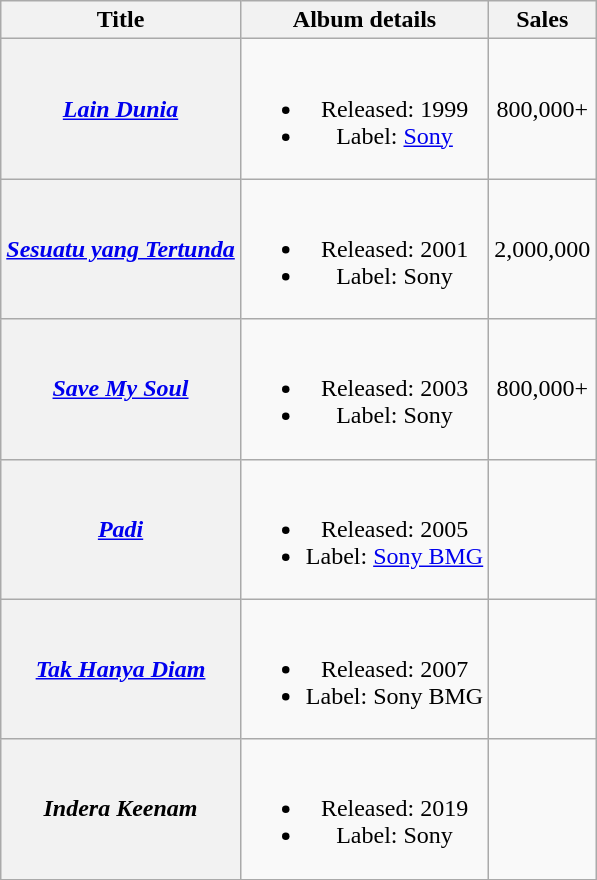<table class="wikitable plainrowheaders" style="text-align:center;">
<tr>
<th scope="col">Title</th>
<th scope="col">Album details</th>
<th scope="col">Sales</th>
</tr>
<tr>
<th scope="row"><em><a href='#'>Lain Dunia </a></em></th>
<td><br><ul><li>Released: 1999</li><li>Label: <a href='#'>Sony</a></li></ul></td>
<td>800,000+</td>
</tr>
<tr>
<th scope="row"><em><a href='#'>Sesuatu yang Tertunda</a></em></th>
<td><br><ul><li>Released: 2001</li><li>Label: Sony</li></ul></td>
<td>2,000,000</td>
</tr>
<tr>
<th scope="row"><em><a href='#'>Save My Soul</a></em></th>
<td><br><ul><li>Released: 2003</li><li>Label: Sony</li></ul></td>
<td>800,000+</td>
</tr>
<tr>
<th scope="row"><em><a href='#'>Padi</a></em></th>
<td><br><ul><li>Released: 2005</li><li>Label: <a href='#'>Sony BMG</a></li></ul></td>
<td></td>
</tr>
<tr>
<th scope="row"><em><a href='#'>Tak Hanya Diam</a></em></th>
<td><br><ul><li>Released: 2007</li><li>Label: Sony BMG</li></ul></td>
<td></td>
</tr>
<tr>
<th scope="row"><em>Indera Keenam</em></th>
<td><br><ul><li>Released: 2019</li><li>Label: Sony</li></ul></td>
<td></td>
</tr>
<tr>
</tr>
</table>
